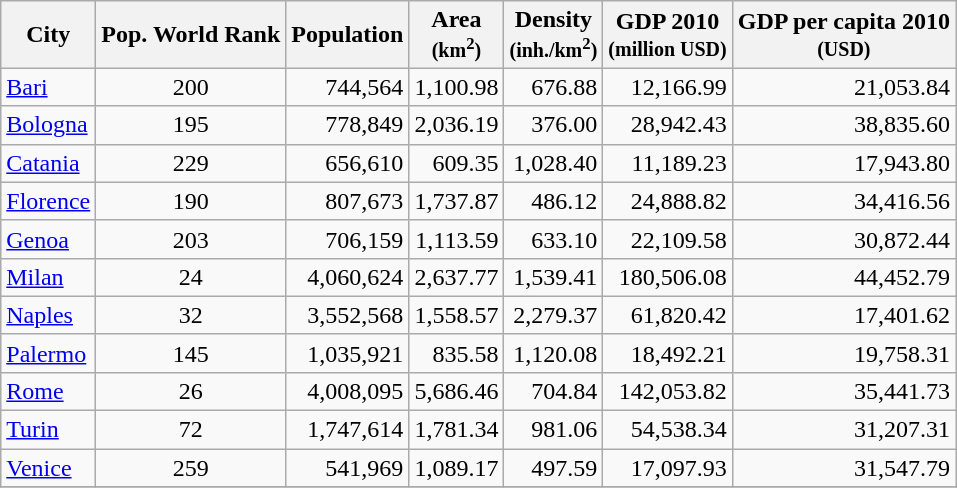<table class="wikitable sortable" style="text-align:left;">
<tr style="font-size:100%; text-align:center;">
<th align=center>City</th>
<th align=center>Pop. World Rank</th>
<th align=center>Population</th>
<th align=center>Area<br><small>(km<sup>2</sup>)</small></th>
<th align=center>Density<br><small>(inh./km<sup>2</sup>)</small></th>
<th align=center>GDP 2010<br><small>(million USD)</small></th>
<th align=center>GDP per capita 2010<br><small>(USD)</small></th>
</tr>
<tr>
<td><a href='#'>Bari</a></td>
<td align=center>200</td>
<td align=right>744,564</td>
<td align=right>1,100.98</td>
<td align=right>676.88</td>
<td align=right>12,166.99</td>
<td align=right>21,053.84</td>
</tr>
<tr>
<td><a href='#'>Bologna</a></td>
<td align=center>195</td>
<td align=right>778,849</td>
<td align=right>2,036.19</td>
<td align=right>376.00</td>
<td align=right>28,942.43</td>
<td align=right>38,835.60</td>
</tr>
<tr>
<td><a href='#'>Catania</a></td>
<td align=center>229</td>
<td align=right>656,610</td>
<td align=right>609.35</td>
<td align=right>1,028.40</td>
<td align=right>11,189.23</td>
<td align=right>17,943.80</td>
</tr>
<tr>
<td><a href='#'>Florence</a></td>
<td align=center>190</td>
<td align=right>807,673</td>
<td align=right>1,737.87</td>
<td align=right>486.12</td>
<td align=right>24,888.82</td>
<td align=right>34,416.56</td>
</tr>
<tr>
<td><a href='#'>Genoa</a></td>
<td align=center>203</td>
<td align=right>706,159</td>
<td align=right>1,113.59</td>
<td align=right>633.10</td>
<td align=right>22,109.58</td>
<td align=right>30,872.44</td>
</tr>
<tr>
<td><a href='#'>Milan</a></td>
<td align=center>24</td>
<td align=right>4,060,624</td>
<td align=right>2,637.77</td>
<td align=right>1,539.41</td>
<td align=right>180,506.08</td>
<td align=right>44,452.79</td>
</tr>
<tr>
<td><a href='#'>Naples</a></td>
<td align=center>32</td>
<td align=right>3,552,568</td>
<td align=right>1,558.57</td>
<td align=right>2,279.37</td>
<td align=right>61,820.42</td>
<td align=right>17,401.62</td>
</tr>
<tr>
<td><a href='#'>Palermo</a></td>
<td align=center>145</td>
<td align=right>1,035,921</td>
<td align=right>835.58</td>
<td align=right>1,120.08</td>
<td align=right>18,492.21</td>
<td align=right>19,758.31</td>
</tr>
<tr>
<td><a href='#'>Rome</a></td>
<td align=center>26</td>
<td align=right>4,008,095</td>
<td align=right>5,686.46</td>
<td align=right>704.84</td>
<td align=right>142,053.82</td>
<td align=right>35,441.73</td>
</tr>
<tr>
<td><a href='#'>Turin</a></td>
<td align=center>72</td>
<td align=right>1,747,614</td>
<td align=right>1,781.34</td>
<td align=right>981.06</td>
<td align=right>54,538.34</td>
<td align=right>31,207.31</td>
</tr>
<tr>
<td><a href='#'>Venice</a></td>
<td align=center>259</td>
<td align=right>541,969</td>
<td align=right>1,089.17</td>
<td align=right>497.59</td>
<td align=right>17,097.93</td>
<td align=right>31,547.79</td>
</tr>
<tr>
</tr>
</table>
